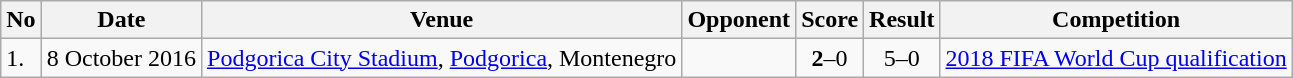<table class="wikitable">
<tr>
<th>No</th>
<th>Date</th>
<th>Venue</th>
<th>Opponent</th>
<th>Score</th>
<th>Result</th>
<th>Competition</th>
</tr>
<tr>
<td>1.</td>
<td>8 October 2016</td>
<td><a href='#'>Podgorica City Stadium</a>, <a href='#'>Podgorica</a>, Montenegro</td>
<td></td>
<td align=center><strong>2</strong>–0</td>
<td align=center>5–0</td>
<td><a href='#'>2018 FIFA World Cup qualification</a></td>
</tr>
</table>
